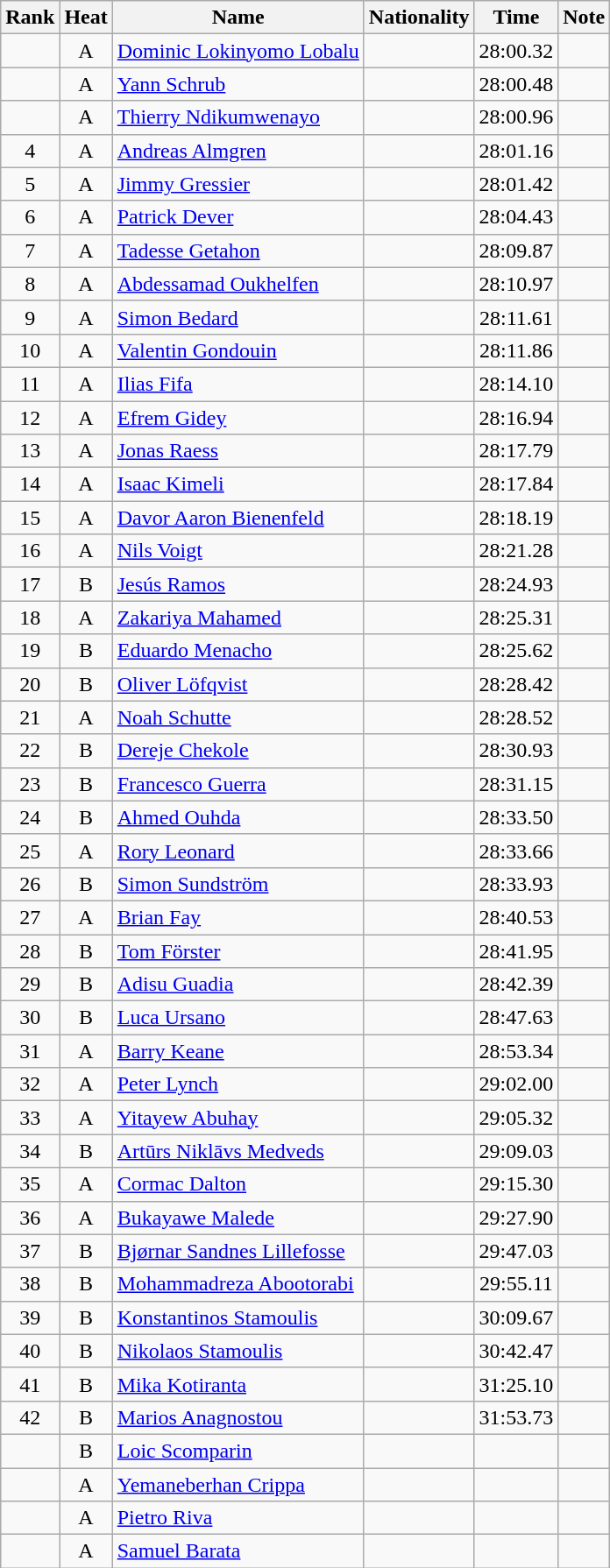<table class="wikitable sortable" style="text-align:center;">
<tr>
<th>Rank</th>
<th>Heat</th>
<th>Name</th>
<th>Nationality</th>
<th>Time</th>
<th>Note</th>
</tr>
<tr>
<td></td>
<td>A</td>
<td align=left><a href='#'>Dominic Lokinyomo Lobalu</a></td>
<td align=left></td>
<td>28:00.32</td>
<td></td>
</tr>
<tr>
<td></td>
<td>A</td>
<td align=left><a href='#'>Yann Schrub</a></td>
<td align=left></td>
<td>28:00.48</td>
<td></td>
</tr>
<tr>
<td></td>
<td>A</td>
<td align=left><a href='#'>Thierry Ndikumwenayo</a></td>
<td align=left></td>
<td>28:00.96</td>
<td></td>
</tr>
<tr>
<td>4</td>
<td>A</td>
<td align=left><a href='#'>Andreas Almgren</a></td>
<td align=left></td>
<td>28:01.16</td>
<td></td>
</tr>
<tr>
<td>5</td>
<td>A</td>
<td align=left><a href='#'>Jimmy Gressier</a></td>
<td align=left></td>
<td>28:01.42</td>
<td></td>
</tr>
<tr>
<td>6</td>
<td>A</td>
<td align=left><a href='#'>Patrick Dever</a></td>
<td align=left></td>
<td>28:04.43</td>
<td></td>
</tr>
<tr>
<td>7</td>
<td>A</td>
<td align=left><a href='#'>Tadesse Getahon</a></td>
<td align=left></td>
<td>28:09.87</td>
<td></td>
</tr>
<tr>
<td>8</td>
<td>A</td>
<td align=left><a href='#'>Abdessamad Oukhelfen</a></td>
<td align=left></td>
<td>28:10.97</td>
<td></td>
</tr>
<tr>
<td>9</td>
<td>A</td>
<td align=left><a href='#'>Simon Bedard</a></td>
<td align=left></td>
<td>28:11.61</td>
<td></td>
</tr>
<tr>
<td>10</td>
<td>A</td>
<td align=left><a href='#'>Valentin Gondouin</a></td>
<td align=left></td>
<td>28:11.86</td>
<td></td>
</tr>
<tr>
<td>11</td>
<td>A</td>
<td align=left><a href='#'>Ilias Fifa</a></td>
<td align=left></td>
<td>28:14.10</td>
<td></td>
</tr>
<tr>
<td>12</td>
<td>A</td>
<td align=left><a href='#'>Efrem Gidey</a></td>
<td align=left></td>
<td>28:16.94</td>
<td></td>
</tr>
<tr>
<td>13</td>
<td>A</td>
<td align=left><a href='#'>Jonas Raess</a></td>
<td align=left></td>
<td>28:17.79</td>
<td></td>
</tr>
<tr>
<td>14</td>
<td>A</td>
<td align=left><a href='#'>Isaac Kimeli</a></td>
<td align=left></td>
<td>28:17.84</td>
<td></td>
</tr>
<tr>
<td>15</td>
<td>A</td>
<td align=left><a href='#'>Davor Aaron Bienenfeld</a></td>
<td align=left></td>
<td>28:18.19</td>
<td></td>
</tr>
<tr>
<td>16</td>
<td>A</td>
<td align=left><a href='#'>Nils Voigt</a></td>
<td align=left></td>
<td>28:21.28</td>
<td></td>
</tr>
<tr>
<td>17</td>
<td>B</td>
<td align=left><a href='#'>Jesús Ramos</a></td>
<td align=left></td>
<td>28:24.93</td>
<td></td>
</tr>
<tr>
<td>18</td>
<td>A</td>
<td align=left><a href='#'>Zakariya Mahamed</a></td>
<td align=left></td>
<td>28:25.31</td>
<td></td>
</tr>
<tr>
<td>19</td>
<td>B</td>
<td align=left><a href='#'>Eduardo Menacho</a></td>
<td align=left></td>
<td>28:25.62</td>
<td></td>
</tr>
<tr>
<td>20</td>
<td>B</td>
<td align=left><a href='#'>Oliver Löfqvist</a></td>
<td align=left></td>
<td>28:28.42</td>
<td></td>
</tr>
<tr>
<td>21</td>
<td>A</td>
<td align=left><a href='#'>Noah Schutte</a></td>
<td align=left></td>
<td>28:28.52</td>
<td></td>
</tr>
<tr>
<td>22</td>
<td>B</td>
<td align=left><a href='#'>Dereje Chekole</a></td>
<td align=left></td>
<td>28:30.93</td>
<td></td>
</tr>
<tr>
<td>23</td>
<td>B</td>
<td align=left><a href='#'>Francesco Guerra</a></td>
<td align=left></td>
<td>28:31.15</td>
<td></td>
</tr>
<tr>
<td>24</td>
<td>B</td>
<td align=left><a href='#'>Ahmed Ouhda</a></td>
<td align=left></td>
<td>28:33.50</td>
<td></td>
</tr>
<tr>
<td>25</td>
<td>A</td>
<td align=left><a href='#'>Rory Leonard</a></td>
<td align=left></td>
<td>28:33.66</td>
<td></td>
</tr>
<tr>
<td>26</td>
<td>B</td>
<td align=left><a href='#'>Simon Sundström</a></td>
<td align=left></td>
<td>28:33.93</td>
<td></td>
</tr>
<tr>
<td>27</td>
<td>A</td>
<td align=left><a href='#'>Brian Fay</a></td>
<td align=left></td>
<td>28:40.53</td>
<td></td>
</tr>
<tr>
<td>28</td>
<td>B</td>
<td align=left><a href='#'>Tom Förster</a></td>
<td align=left></td>
<td>28:41.95</td>
<td></td>
</tr>
<tr>
<td>29</td>
<td>B</td>
<td align=left><a href='#'>Adisu Guadia</a></td>
<td align=left></td>
<td>28:42.39</td>
<td></td>
</tr>
<tr>
<td>30</td>
<td>B</td>
<td align=left><a href='#'>Luca Ursano</a></td>
<td align=left></td>
<td>28:47.63</td>
<td></td>
</tr>
<tr>
<td>31</td>
<td>A</td>
<td align=left><a href='#'>Barry Keane</a></td>
<td align=left></td>
<td>28:53.34</td>
<td></td>
</tr>
<tr>
<td>32</td>
<td>A</td>
<td align=left><a href='#'>Peter Lynch</a></td>
<td align=left></td>
<td>29:02.00</td>
<td></td>
</tr>
<tr>
<td>33</td>
<td>A</td>
<td align=left><a href='#'>Yitayew Abuhay</a></td>
<td align=left></td>
<td>29:05.32</td>
<td></td>
</tr>
<tr>
<td>34</td>
<td>B</td>
<td align=left><a href='#'>Artūrs Niklāvs Medveds</a></td>
<td align=left></td>
<td>29:09.03</td>
<td></td>
</tr>
<tr>
<td>35</td>
<td>A</td>
<td align=left><a href='#'>Cormac Dalton</a></td>
<td align=left></td>
<td>29:15.30</td>
<td></td>
</tr>
<tr>
<td>36</td>
<td>A</td>
<td align=left><a href='#'>Bukayawe Malede</a></td>
<td align=left></td>
<td>29:27.90</td>
<td></td>
</tr>
<tr>
<td>37</td>
<td>B</td>
<td align=left><a href='#'>Bjørnar Sandnes Lillefosse</a></td>
<td align=left></td>
<td>29:47.03</td>
<td></td>
</tr>
<tr>
<td>38</td>
<td>B</td>
<td align=left><a href='#'>Mohammadreza Abootorabi</a></td>
<td align=left></td>
<td>29:55.11</td>
<td></td>
</tr>
<tr>
<td>39</td>
<td>B</td>
<td align=left><a href='#'>Konstantinos Stamoulis</a></td>
<td align=left></td>
<td>30:09.67</td>
<td></td>
</tr>
<tr>
<td>40</td>
<td>B</td>
<td align=left><a href='#'>Nikolaos Stamoulis</a></td>
<td align=left></td>
<td>30:42.47</td>
<td></td>
</tr>
<tr>
<td>41</td>
<td>B</td>
<td align=left><a href='#'>Mika Kotiranta</a></td>
<td align=left></td>
<td>31:25.10</td>
<td></td>
</tr>
<tr>
<td>42</td>
<td>B</td>
<td align=left><a href='#'>Marios Anagnostou</a></td>
<td align=left></td>
<td>31:53.73</td>
<td></td>
</tr>
<tr>
<td></td>
<td>B</td>
<td align=left><a href='#'>Loic Scomparin</a></td>
<td align=left></td>
<td></td>
<td></td>
</tr>
<tr>
<td></td>
<td>A</td>
<td align=left><a href='#'>Yemaneberhan Crippa</a></td>
<td align=left></td>
<td></td>
<td></td>
</tr>
<tr>
<td></td>
<td>A</td>
<td align=left><a href='#'>Pietro Riva</a></td>
<td align=left></td>
<td></td>
<td></td>
</tr>
<tr>
<td></td>
<td>A</td>
<td align=left><a href='#'>Samuel Barata</a></td>
<td align=left></td>
<td></td>
<td></td>
</tr>
</table>
